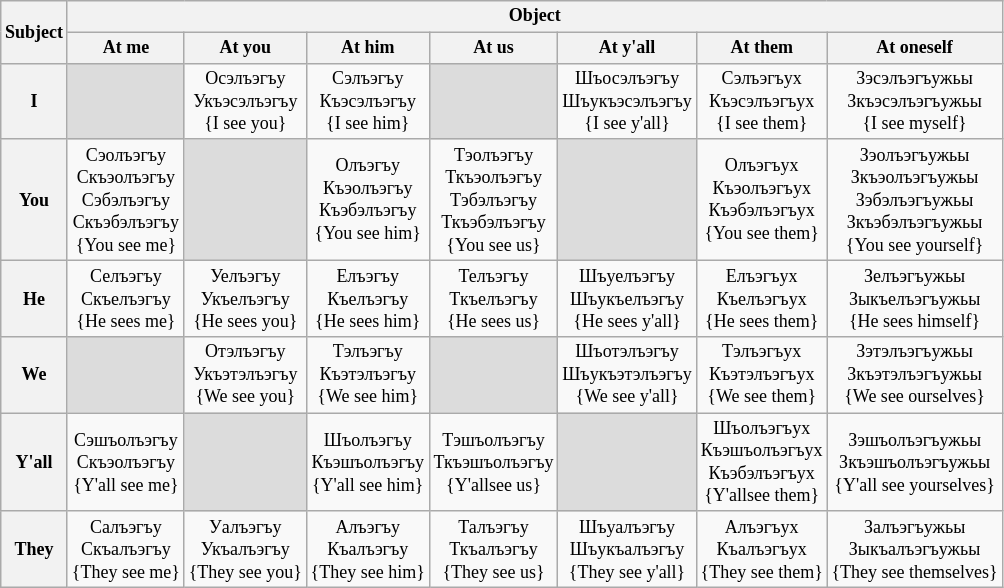<table class="wikitable" style="text-align:center; font-size: 12px;">
<tr>
<th rowspan="2">Subject</th>
<th colspan="9">Object</th>
</tr>
<tr>
<th>At me</th>
<th>At you</th>
<th>At him</th>
<th>At us</th>
<th>At y'all</th>
<th>At them</th>
<th>At oneself</th>
</tr>
<tr>
<th>I</th>
<td style="background-color:#dcdcdc;"></td>
<td>Осэлъэгъу<br>Укъэсэлъэгъу<br>{I see you}</td>
<td>Сэлъэгъу<br>Къэсэлъэгъу<br>{I see him}</td>
<td style="background-color:#dcdcdc;"></td>
<td>Шъосэлъэгъу<br>Шъукъэсэлъэгъу<br>{I see y'all}</td>
<td>Сэлъэгъух<br>Къэсэлъэгъух<br>{I see them}</td>
<td>Зэсэлъэгъужьы<br>Зкъэсэлъэгъужьы<br>{I see myself}</td>
</tr>
<tr>
<th>You</th>
<td>Сэолъэгъу<br>Скъэолъэгъу<br>Сэбэлъэгъу<br>Скъэбэлъэгъу<br>{You see me}</td>
<td style="background-color:#dcdcdc;"></td>
<td>Олъэгъу<br>Къэолъэгъу<br>Къэбэлъэгъу<br>{You see him}</td>
<td>Тэолъэгъу<br>Ткъэолъэгъу<br>Тэбэлъэгъу<br>Ткъэбэлъэгъу<br>{You see us}</td>
<td style="background-color:#dcdcdc;"></td>
<td>Олъэгъух<br>Къэолъэгъух<br>Къэбэлъэгъух<br>{You see them}</td>
<td>Зэолъэгъужьы<br>Зкъэолъэгъужьы<br>Зэбэлъэгъужьы<br>Зкъэбэлъэгъужьы<br>{You see yourself}</td>
</tr>
<tr>
<th>He</th>
<td>Селъэгъу<br>Скъелъэгъу<br>{He sees me}</td>
<td>Уелъэгъу<br>Укъелъэгъу<br>{He sees you}</td>
<td>Елъэгъу<br>Къелъэгъу<br>{He sees him}</td>
<td>Телъэгъу<br>Ткъелъэгъу<br>{He sees us}</td>
<td>Шъуелъэгъу<br>Шъукъелъэгъу<br>{He sees y'all}</td>
<td>Елъэгъух<br>Къелъэгъух<br>{He sees them}</td>
<td>Зелъэгъужьы<br>Зыкъелъэгъужьы<br>{He sees himself}</td>
</tr>
<tr>
<th>We</th>
<td style="background-color:#dcdcdc;"></td>
<td>Отэлъэгъу<br>Укъэтэлъэгъу<br>{We see you}</td>
<td>Тэлъэгъу<br>Къэтэлъэгъу<br>{We see him}</td>
<td style="background-color:#dcdcdc;"></td>
<td>Шъотэлъэгъу<br>Шъукъэтэлъэгъу<br>{We see y'all}</td>
<td>Тэлъэгъух<br>Къэтэлъэгъух<br>{We see them}</td>
<td>Зэтэлъэгъужьы<br>Зкъэтэлъэгъужьы<br>{We see ourselves}</td>
</tr>
<tr>
<th>Y'all</th>
<td>Сэшъолъэгъу<br>Скъэолъэгъу<br>{Y'all see me}</td>
<td style="background-color:#dcdcdc;"></td>
<td>Шъолъэгъу<br>Къэшъолъэгъу<br>{Y'all see him}</td>
<td>Тэшъолъэгъу<br>Ткъэшъолъэгъу<br>{Y'allsee us}</td>
<td style="background-color:#dcdcdc;"></td>
<td>Шъолъэгъух<br>Къэшъолъэгъух<br>Къэбэлъэгъух<br>{Y'allsee them}</td>
<td>Зэшъолъэгъужьы<br>Зкъэшъолъэгъужьы<br>{Y'all see yourselves}</td>
</tr>
<tr>
<th>They</th>
<td>Салъэгъу<br>Скъалъэгъу<br>{They see me}</td>
<td>Уалъэгъу<br>Укъалъэгъу<br>{They see you}</td>
<td>Алъэгъу<br>Къалъэгъу<br>{They see him}</td>
<td>Талъэгъу<br>Ткъалъэгъу<br>{They see us}</td>
<td>Шъуалъэгъу<br>Шъукъалъэгъу<br>{They see y'all}</td>
<td>Алъэгъух<br>Къалъэгъух<br>{They see them}</td>
<td>Залъэгъужьы<br>Зыкъалъэгъужьы<br>{They see themselves}</td>
</tr>
</table>
